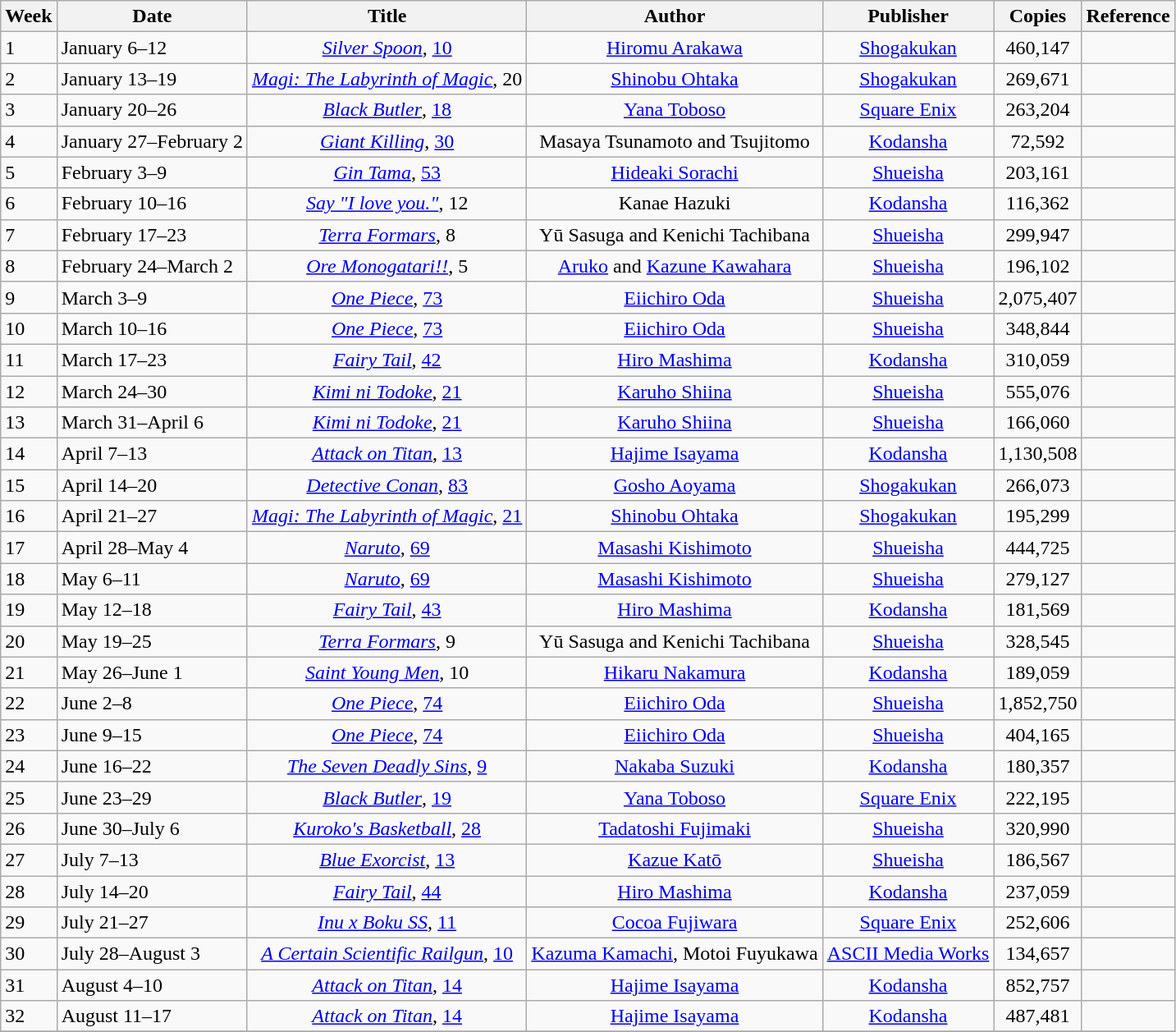<table class="wikitable sortable">
<tr>
<th style="text-align: center;">Week</th>
<th style="text-align: center;">Date</th>
<th style="text-align: center;">Title</th>
<th style="text-align: center;">Author</th>
<th style="text-align: center;">Publisher</th>
<th style="text-align: center;">Copies</th>
<th style="text-align: center;">Reference</th>
</tr>
<tr>
<td>1</td>
<td>January 6–12</td>
<td style="text-align: center;"><em><a href='#'>Silver Spoon</a></em>, <a href='#'>10</a></td>
<td style="text-align: center;"><a href='#'>Hiromu Arakawa</a></td>
<td style="text-align: center;"><a href='#'>Shogakukan</a></td>
<td style="text-align: center;">460,147</td>
<td style="text-align: center;"></td>
</tr>
<tr>
<td>2</td>
<td>January 13–19</td>
<td style="text-align: center;"><em><a href='#'>Magi: The Labyrinth of Magic</a></em>, 20</td>
<td style="text-align: center;"><a href='#'>Shinobu Ohtaka</a></td>
<td style="text-align: center;"><a href='#'>Shogakukan</a></td>
<td style="text-align: center;">269,671</td>
<td style="text-align: center;"></td>
</tr>
<tr>
<td>3</td>
<td>January 20–26</td>
<td style="text-align: center;"><em><a href='#'>Black Butler</a></em>, <a href='#'>18</a></td>
<td style="text-align: center;"><a href='#'>Yana Toboso</a></td>
<td style="text-align: center;"><a href='#'>Square Enix</a></td>
<td style="text-align: center;">263,204</td>
<td style="text-align: center;"></td>
</tr>
<tr>
<td>4</td>
<td>January 27–February 2</td>
<td style="text-align: center;"><em><a href='#'>Giant Killing</a></em>, <a href='#'>30</a></td>
<td style="text-align: center;">Masaya Tsunamoto and Tsujitomo</td>
<td style="text-align: center;"><a href='#'>Kodansha</a></td>
<td style="text-align: center;">72,592</td>
<td style="text-align: center;"></td>
</tr>
<tr>
<td>5</td>
<td>February 3–9</td>
<td style="text-align: center;"><em><a href='#'>Gin Tama</a></em>, <a href='#'>53</a></td>
<td style="text-align: center;"><a href='#'>Hideaki Sorachi</a></td>
<td style="text-align: center;"><a href='#'>Shueisha</a></td>
<td style="text-align: center;">203,161</td>
<td style="text-align: center;"></td>
</tr>
<tr>
<td>6</td>
<td>February 10–16</td>
<td style="text-align: center;"><em><a href='#'>Say "I love you."</a></em>, 12</td>
<td style="text-align: center;">Kanae Hazuki</td>
<td style="text-align: center;"><a href='#'>Kodansha</a></td>
<td style="text-align: center;">116,362</td>
<td style="text-align: center;"></td>
</tr>
<tr>
<td>7</td>
<td>February 17–23</td>
<td style="text-align: center;"><em><a href='#'>Terra Formars</a></em>, 8</td>
<td style="text-align: center;">Yū Sasuga and Kenichi Tachibana</td>
<td style="text-align: center;"><a href='#'>Shueisha</a></td>
<td style="text-align: center;">299,947</td>
<td style="text-align: center;"></td>
</tr>
<tr>
<td>8</td>
<td>February 24–March 2</td>
<td style="text-align: center;"><em><a href='#'>Ore Monogatari!!</a></em>, 5</td>
<td style="text-align: center;"><a href='#'>Aruko</a> and <a href='#'>Kazune Kawahara</a></td>
<td style="text-align: center;"><a href='#'>Shueisha</a></td>
<td style="text-align: center;">196,102</td>
<td style="text-align: center;"></td>
</tr>
<tr>
<td>9</td>
<td>March 3–9</td>
<td style="text-align: center;"><em><a href='#'>One Piece</a></em>, <a href='#'>73</a></td>
<td style="text-align: center;"><a href='#'>Eiichiro Oda</a></td>
<td style="text-align: center;"><a href='#'>Shueisha</a></td>
<td style="text-align: center;">2,075,407</td>
<td style="text-align: center;"></td>
</tr>
<tr>
<td>10</td>
<td>March 10–16</td>
<td style="text-align: center;"><em><a href='#'>One Piece</a></em>, <a href='#'>73</a></td>
<td style="text-align: center;"><a href='#'>Eiichiro Oda</a></td>
<td style="text-align: center;"><a href='#'>Shueisha</a></td>
<td style="text-align: center;">348,844</td>
<td style="text-align: center;"></td>
</tr>
<tr>
<td>11</td>
<td>March 17–23</td>
<td style="text-align: center;"><em><a href='#'>Fairy Tail</a></em>, <a href='#'>42</a></td>
<td style="text-align: center;"><a href='#'>Hiro Mashima</a></td>
<td style="text-align: center;"><a href='#'>Kodansha</a></td>
<td style="text-align: center;">310,059</td>
<td style="text-align: center;"></td>
</tr>
<tr>
<td>12</td>
<td>March 24–30</td>
<td style="text-align: center;"><em><a href='#'>Kimi ni Todoke</a></em>, <a href='#'>21</a></td>
<td style="text-align: center;"><a href='#'>Karuho Shiina</a></td>
<td style="text-align: center;"><a href='#'>Shueisha</a></td>
<td style="text-align: center;">555,076</td>
<td style="text-align: center;"></td>
</tr>
<tr>
<td>13</td>
<td>March 31–April 6</td>
<td style="text-align: center;"><em><a href='#'>Kimi ni Todoke</a></em>, <a href='#'>21</a></td>
<td style="text-align: center;"><a href='#'>Karuho Shiina</a></td>
<td style="text-align: center;"><a href='#'>Shueisha</a></td>
<td style="text-align: center;">166,060</td>
<td style="text-align: center;"></td>
</tr>
<tr>
<td>14</td>
<td>April 7–13</td>
<td style="text-align: center;"><em><a href='#'>Attack on Titan</a></em>, <a href='#'>13</a></td>
<td style="text-align: center;"><a href='#'>Hajime Isayama</a></td>
<td style="text-align: center;"><a href='#'>Kodansha</a></td>
<td style="text-align: center;">1,130,508</td>
<td style="text-align: center;"></td>
</tr>
<tr>
<td>15</td>
<td>April 14–20</td>
<td style="text-align: center;"><em><a href='#'>Detective Conan</a></em>, <a href='#'>83</a></td>
<td style="text-align: center;"><a href='#'>Gosho Aoyama</a></td>
<td style="text-align: center;"><a href='#'>Shogakukan</a></td>
<td style="text-align: center;">266,073</td>
<td style="text-align: center;"></td>
</tr>
<tr>
<td>16</td>
<td>April 21–27</td>
<td style="text-align: center;"><em><a href='#'>Magi: The Labyrinth of Magic</a></em>, <a href='#'>21</a></td>
<td style="text-align: center;"><a href='#'>Shinobu Ohtaka</a></td>
<td style="text-align: center;"><a href='#'>Shogakukan</a></td>
<td style="text-align: center;">195,299</td>
<td style="text-align: center;"></td>
</tr>
<tr>
<td>17</td>
<td>April 28–May 4</td>
<td style="text-align: center;"><em><a href='#'>Naruto</a></em>, <a href='#'>69</a></td>
<td style="text-align: center;"><a href='#'>Masashi Kishimoto</a></td>
<td style="text-align: center;"><a href='#'>Shueisha</a></td>
<td style="text-align: center;">444,725</td>
<td style="text-align: center;"></td>
</tr>
<tr>
<td>18</td>
<td>May 6–11</td>
<td style="text-align: center;"><em><a href='#'>Naruto</a></em>, <a href='#'>69</a></td>
<td style="text-align: center;"><a href='#'>Masashi Kishimoto</a></td>
<td style="text-align: center;"><a href='#'>Shueisha</a></td>
<td style="text-align: center;">279,127</td>
<td style="text-align: center;"></td>
</tr>
<tr>
<td>19</td>
<td>May 12–18</td>
<td style="text-align: center;"><em><a href='#'>Fairy Tail</a></em>, <a href='#'>43</a></td>
<td style="text-align: center;"><a href='#'>Hiro Mashima</a></td>
<td style="text-align: center;"><a href='#'>Kodansha</a></td>
<td style="text-align: center;">181,569</td>
<td style="text-align: center;"></td>
</tr>
<tr>
<td>20</td>
<td>May 19–25</td>
<td style="text-align: center;"><em><a href='#'>Terra Formars</a></em>, 9</td>
<td style="text-align: center;">Yū Sasuga and Kenichi Tachibana</td>
<td style="text-align: center;"><a href='#'>Shueisha</a></td>
<td style="text-align: center;">328,545</td>
<td style="text-align: center;"></td>
</tr>
<tr>
<td>21</td>
<td>May 26–June 1</td>
<td style="text-align: center;"><em><a href='#'>Saint Young Men</a></em>, 10</td>
<td style="text-align: center;"><a href='#'>Hikaru Nakamura</a></td>
<td style="text-align: center;"><a href='#'>Kodansha</a></td>
<td style="text-align: center;">189,059</td>
<td style="text-align: center;"></td>
</tr>
<tr>
<td>22</td>
<td>June 2–8</td>
<td style="text-align: center;"><em><a href='#'>One Piece</a></em>, <a href='#'>74</a></td>
<td style="text-align: center;"><a href='#'>Eiichiro Oda</a></td>
<td style="text-align: center;"><a href='#'>Shueisha</a></td>
<td style="text-align: center;">1,852,750</td>
<td style="text-align: center;"></td>
</tr>
<tr>
<td>23</td>
<td>June 9–15</td>
<td style="text-align: center;"><em><a href='#'>One Piece</a></em>, <a href='#'>74</a></td>
<td style="text-align: center;"><a href='#'>Eiichiro Oda</a></td>
<td style="text-align: center;"><a href='#'>Shueisha</a></td>
<td style="text-align: center;">404,165</td>
<td style="text-align: center;"></td>
</tr>
<tr>
<td>24</td>
<td>June 16–22</td>
<td style="text-align: center;"><em><a href='#'>The Seven Deadly Sins</a></em>, <a href='#'>9</a></td>
<td style="text-align: center;"><a href='#'>Nakaba Suzuki</a></td>
<td style="text-align: center;"><a href='#'>Kodansha</a></td>
<td style="text-align: center;">180,357</td>
<td style="text-align: center;"></td>
</tr>
<tr>
<td>25</td>
<td>June 23–29</td>
<td style="text-align: center;"><em><a href='#'>Black Butler</a></em>, <a href='#'>19</a></td>
<td style="text-align: center;"><a href='#'>Yana Toboso</a></td>
<td style="text-align: center;"><a href='#'>Square Enix</a></td>
<td style="text-align: center;">222,195</td>
<td style="text-align: center;"></td>
</tr>
<tr>
<td>26</td>
<td>June 30–July 6</td>
<td style="text-align: center;"><em><a href='#'>Kuroko's Basketball</a></em>, <a href='#'>28</a></td>
<td style="text-align: center;"><a href='#'>Tadatoshi Fujimaki</a></td>
<td style="text-align: center;"><a href='#'>Shueisha</a></td>
<td style="text-align: center;">320,990</td>
<td style="text-align: center;"></td>
</tr>
<tr>
<td>27</td>
<td>July 7–13</td>
<td style="text-align: center;"><em><a href='#'>Blue Exorcist</a></em>, <a href='#'>13</a></td>
<td style="text-align: center;"><a href='#'>Kazue Katō</a></td>
<td style="text-align: center;"><a href='#'>Shueisha</a></td>
<td style="text-align: center;">186,567</td>
<td style="text-align: center;"></td>
</tr>
<tr>
<td>28</td>
<td>July 14–20</td>
<td style="text-align: center;"><em><a href='#'>Fairy Tail</a></em>, <a href='#'>44</a></td>
<td style="text-align: center;"><a href='#'>Hiro Mashima</a></td>
<td style="text-align: center;"><a href='#'>Kodansha</a></td>
<td style="text-align: center;">237,059</td>
<td style="text-align: center;"></td>
</tr>
<tr>
<td>29</td>
<td>July 21–27</td>
<td style="text-align: center;"><em><a href='#'>Inu x Boku SS</a></em>, <a href='#'>11</a></td>
<td style="text-align: center;"><a href='#'>Cocoa Fujiwara</a></td>
<td style="text-align: center;"><a href='#'>Square Enix</a></td>
<td style="text-align: center;">252,606</td>
<td style="text-align: center;"></td>
</tr>
<tr>
<td>30</td>
<td>July 28–August 3</td>
<td style="text-align: center;"><em><a href='#'>A Certain Scientific Railgun</a></em>, <a href='#'>10</a></td>
<td style="text-align: center;"><a href='#'>Kazuma Kamachi</a>, Motoi Fuyukawa</td>
<td style="text-align: center;"><a href='#'>ASCII Media Works</a></td>
<td style="text-align: center;">134,657</td>
<td style="text-align: center;"></td>
</tr>
<tr>
<td>31</td>
<td>August 4–10</td>
<td style="text-align: center;"><em><a href='#'>Attack on Titan</a></em>, <a href='#'>14</a></td>
<td style="text-align: center;"><a href='#'>Hajime Isayama</a></td>
<td style="text-align: center;"><a href='#'>Kodansha</a></td>
<td style="text-align: center;">852,757</td>
<td style="text-align: center;"></td>
</tr>
<tr>
<td>32</td>
<td>August 11–17</td>
<td style="text-align: center;"><em><a href='#'>Attack on Titan</a></em>, <a href='#'>14</a></td>
<td style="text-align: center;"><a href='#'>Hajime Isayama</a></td>
<td style="text-align: center;"><a href='#'>Kodansha</a></td>
<td style="text-align: center;">487,481</td>
<td style="text-align: center;"></td>
</tr>
<tr>
</tr>
</table>
